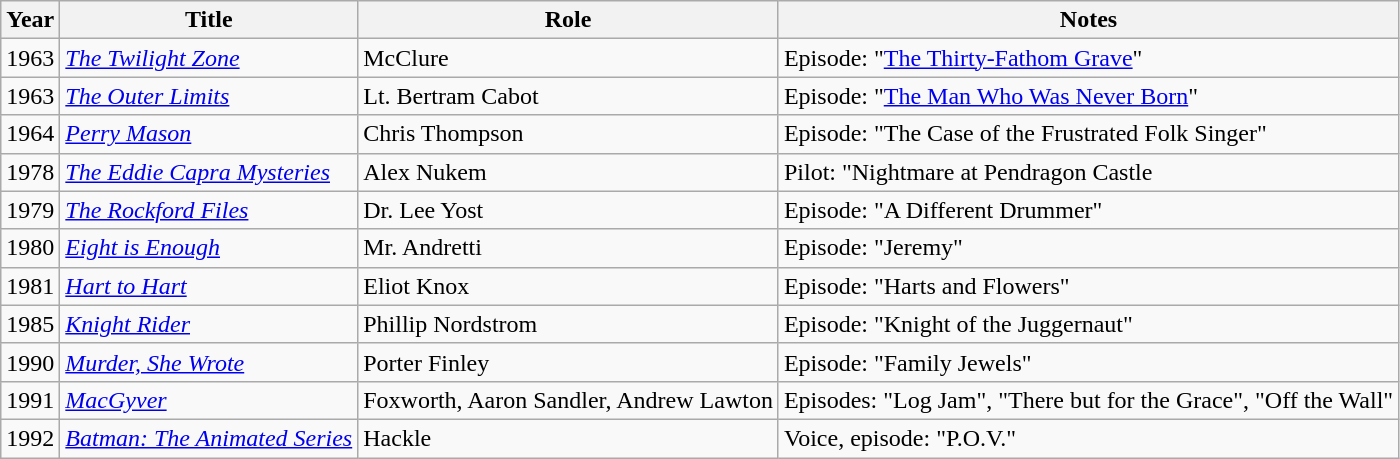<table class=wikitable>
<tr>
<th>Year</th>
<th>Title</th>
<th>Role</th>
<th>Notes</th>
</tr>
<tr>
<td>1963</td>
<td><em><a href='#'>The Twilight Zone</a></em></td>
<td>McClure</td>
<td>Episode: "<a href='#'>The Thirty-Fathom Grave</a>"</td>
</tr>
<tr>
<td>1963</td>
<td><em><a href='#'>The Outer Limits</a></em></td>
<td>Lt. Bertram Cabot</td>
<td>Episode: "<a href='#'>The Man Who Was Never Born</a>"</td>
</tr>
<tr>
<td>1964</td>
<td><em><a href='#'>Perry Mason</a></em></td>
<td>Chris Thompson</td>
<td>Episode: "The Case of the Frustrated Folk Singer"</td>
</tr>
<tr>
<td>1978</td>
<td><em><a href='#'>The Eddie Capra Mysteries</a></em></td>
<td>Alex Nukem</td>
<td>Pilot: "Nightmare at Pendragon Castle</td>
</tr>
<tr>
<td>1979</td>
<td><em><a href='#'>The Rockford Files</a></em></td>
<td>Dr. Lee Yost</td>
<td>Episode: "A Different Drummer"</td>
</tr>
<tr>
<td>1980</td>
<td><em><a href='#'>Eight is Enough</a></em></td>
<td>Mr. Andretti</td>
<td>Episode: "Jeremy"</td>
</tr>
<tr>
<td>1981</td>
<td><em><a href='#'>Hart to Hart</a></em></td>
<td>Eliot Knox</td>
<td>Episode: "Harts and Flowers"</td>
</tr>
<tr>
<td>1985</td>
<td><em><a href='#'>Knight Rider</a></em></td>
<td>Phillip Nordstrom</td>
<td>Episode: "Knight of the Juggernaut"</td>
</tr>
<tr>
<td>1990</td>
<td><em><a href='#'>Murder, She Wrote</a></em></td>
<td>Porter Finley</td>
<td>Episode: "Family Jewels"</td>
</tr>
<tr>
<td>1991</td>
<td><em><a href='#'>MacGyver</a></em></td>
<td>Foxworth, Aaron Sandler, Andrew Lawton</td>
<td>Episodes: "Log Jam", "There but for the Grace", "Off the Wall"</td>
</tr>
<tr>
<td>1992</td>
<td><em><a href='#'>Batman: The Animated Series</a></em></td>
<td>Hackle</td>
<td>Voice, episode: "P.O.V."</td>
</tr>
</table>
